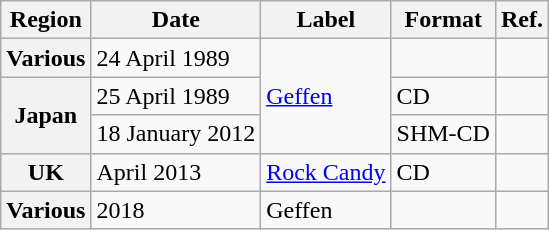<table class="wikitable plainrowheaders">
<tr>
<th scope="col">Region</th>
<th scope="col">Date</th>
<th scope="col">Label</th>
<th scope="col">Format</th>
<th scope="col">Ref.</th>
</tr>
<tr>
<th scope="row">Various</th>
<td scope="row">24 April 1989</td>
<td scope="row" rowspan="3"><a href='#'>Geffen</a></td>
<td scope="row"></td>
<td scope="row"></td>
</tr>
<tr>
<th scope="row" rowspan="2">Japan</th>
<td scope="row">25 April 1989</td>
<td scope="row">CD</td>
<td scope="row"></td>
</tr>
<tr>
<td scope="row">18 January 2012</td>
<td scope="row">SHM-CD</td>
<td scope="row"></td>
</tr>
<tr>
<th scope="row">UK</th>
<td scope="row">April 2013</td>
<td scope="row"><a href='#'>Rock Candy</a></td>
<td scope="row">CD</td>
<td scope="row"></td>
</tr>
<tr>
<th scope="row">Various</th>
<td scope="row">2018</td>
<td scope="row">Geffen</td>
<td scope="row"></td>
<td scope="row"></td>
</tr>
</table>
